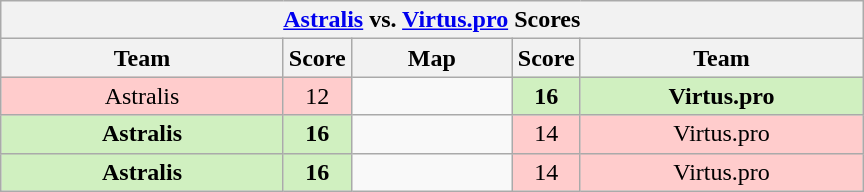<table class="wikitable" style="text-align: center;">
<tr>
<th colspan=5><a href='#'>Astralis</a> vs. <a href='#'>Virtus.pro</a> Scores</th>
</tr>
<tr>
<th width="181px">Team</th>
<th width="20px">Score</th>
<th width="100px">Map</th>
<th width="20px">Score</th>
<th width="181px">Team</th>
</tr>
<tr>
<td style="background: #FFCCCC;">Astralis</td>
<td style="background: #FFCCCC;">12</td>
<td></td>
<td style="background: #D0F0C0;"><strong>16</strong></td>
<td style="background: #D0F0C0;"><strong>Virtus.pro</strong></td>
</tr>
<tr>
<td style="background: #D0F0C0;"><strong>Astralis</strong></td>
<td style="background: #D0F0C0;"><strong>16</strong></td>
<td></td>
<td style="background: #FFCCCC;">14</td>
<td style="background: #FFCCCC;">Virtus.pro</td>
</tr>
<tr>
<td style="background: #D0F0C0;"><strong>Astralis</strong></td>
<td style="background: #D0F0C0;"><strong>16</strong></td>
<td></td>
<td style="background: #FFCCCC;">14</td>
<td style="background: #FFCCCC;">Virtus.pro</td>
</tr>
</table>
